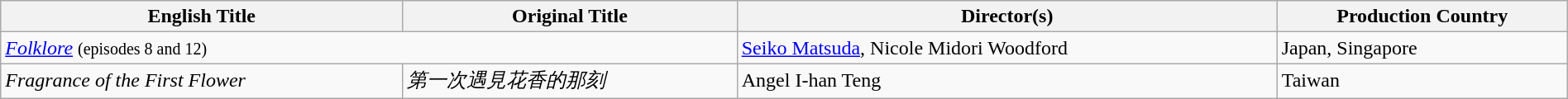<table class="sortable wikitable" style="width:100%; margin-bottom:4px">
<tr>
<th>English Title</th>
<th>Original Title</th>
<th>Director(s)</th>
<th>Production Country</th>
</tr>
<tr>
<td colspan="2"><em><a href='#'>Folklore</a></em> <small>(episodes 8 and 12)</small></td>
<td><a href='#'>Seiko Matsuda</a>, Nicole Midori Woodford</td>
<td>Japan, Singapore</td>
</tr>
<tr>
<td><em>Fragrance of the First Flower</em></td>
<td><em>第一次遇見花香的那刻</em></td>
<td>Angel I-han Teng</td>
<td>Taiwan</td>
</tr>
</table>
